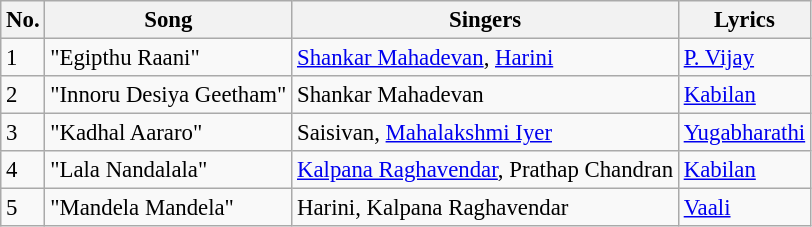<table class="wikitable" style="font-size:95%;">
<tr>
<th>No.</th>
<th>Song</th>
<th>Singers</th>
<th>Lyrics</th>
</tr>
<tr>
<td>1</td>
<td>"Egipthu Raani"</td>
<td><a href='#'>Shankar Mahadevan</a>, <a href='#'>Harini</a></td>
<td><a href='#'>P. Vijay</a></td>
</tr>
<tr>
<td>2</td>
<td>"Innoru Desiya Geetham"</td>
<td>Shankar Mahadevan</td>
<td><a href='#'>Kabilan</a></td>
</tr>
<tr>
<td>3</td>
<td>"Kadhal Aararo"</td>
<td>Saisivan, <a href='#'>Mahalakshmi Iyer</a></td>
<td><a href='#'>Yugabharathi</a></td>
</tr>
<tr>
<td>4</td>
<td>"Lala Nandalala"</td>
<td><a href='#'>Kalpana Raghavendar</a>, Prathap Chandran</td>
<td><a href='#'>Kabilan</a></td>
</tr>
<tr>
<td>5</td>
<td>"Mandela Mandela"</td>
<td>Harini, Kalpana Raghavendar</td>
<td><a href='#'>Vaali</a></td>
</tr>
</table>
